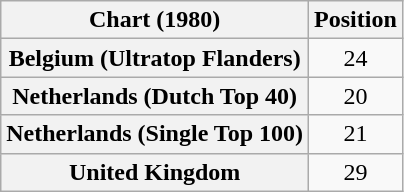<table class="wikitable sortable plainrowheaders" style="text-align:center">
<tr>
<th scope="col">Chart (1980)</th>
<th scope="col">Position</th>
</tr>
<tr>
<th scope="row">Belgium (Ultratop Flanders)</th>
<td>24</td>
</tr>
<tr>
<th scope="row">Netherlands (Dutch Top 40)</th>
<td>20</td>
</tr>
<tr>
<th scope="row">Netherlands (Single Top 100)</th>
<td>21</td>
</tr>
<tr>
<th scope="row">United Kingdom </th>
<td>29</td>
</tr>
</table>
